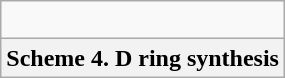<table class="wikitable">
<tr align="center">
<td><br></td>
</tr>
<tr align="center">
<th>Scheme 4. D ring synthesis</th>
</tr>
</table>
